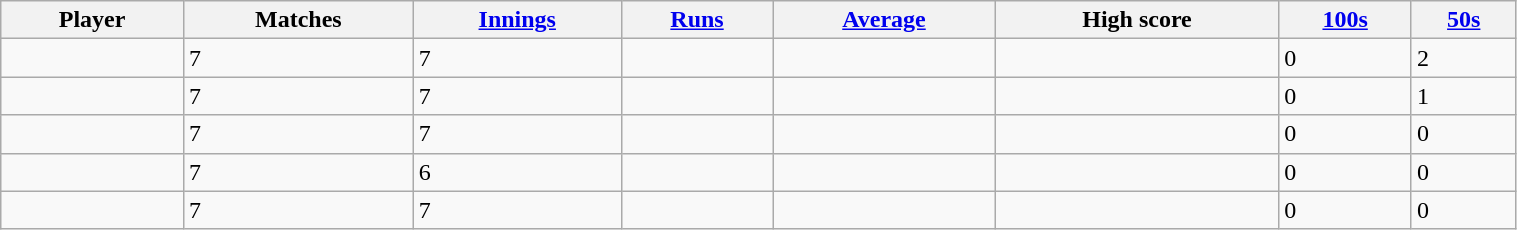<table class="wikitable sortable" style="width:80%;">
<tr>
<th>Player</th>
<th>Matches</th>
<th><a href='#'>Innings</a></th>
<th><a href='#'>Runs</a></th>
<th><a href='#'>Average</a></th>
<th>High score</th>
<th><a href='#'>100s</a></th>
<th><a href='#'>50s</a></th>
</tr>
<tr>
<td></td>
<td>7</td>
<td>7</td>
<td></td>
<td></td>
<td></td>
<td>0</td>
<td>2</td>
</tr>
<tr>
<td></td>
<td>7</td>
<td>7</td>
<td></td>
<td></td>
<td></td>
<td>0</td>
<td>1</td>
</tr>
<tr>
<td></td>
<td>7</td>
<td>7</td>
<td></td>
<td></td>
<td></td>
<td>0</td>
<td>0</td>
</tr>
<tr>
<td></td>
<td>7</td>
<td>6</td>
<td></td>
<td></td>
<td></td>
<td>0</td>
<td>0</td>
</tr>
<tr>
<td></td>
<td>7</td>
<td>7</td>
<td></td>
<td></td>
<td></td>
<td>0</td>
<td>0</td>
</tr>
</table>
